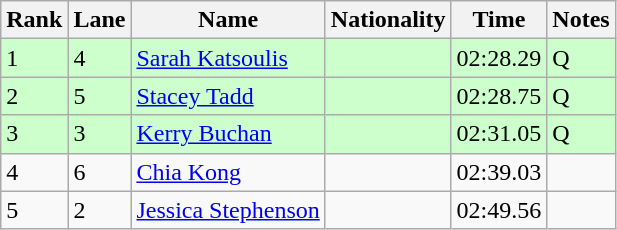<table class="wikitable">
<tr>
<th>Rank</th>
<th>Lane</th>
<th>Name</th>
<th>Nationality</th>
<th>Time</th>
<th>Notes</th>
</tr>
<tr bgcolor=ccffcc>
<td>1</td>
<td>4</td>
<td><a href='#'>Sarah Katsoulis</a></td>
<td></td>
<td>02:28.29</td>
<td>Q</td>
</tr>
<tr bgcolor=ccffcc>
<td>2</td>
<td>5</td>
<td><a href='#'>Stacey Tadd</a></td>
<td></td>
<td>02:28.75</td>
<td>Q</td>
</tr>
<tr bgcolor=ccffcc>
<td>3</td>
<td>3</td>
<td><a href='#'>Kerry Buchan</a></td>
<td></td>
<td>02:31.05</td>
<td>Q</td>
</tr>
<tr>
<td>4</td>
<td>6</td>
<td><a href='#'>Chia Kong</a></td>
<td></td>
<td>02:39.03</td>
<td></td>
</tr>
<tr>
<td>5</td>
<td>2</td>
<td><a href='#'>Jessica Stephenson</a></td>
<td></td>
<td>02:49.56</td>
<td></td>
</tr>
</table>
